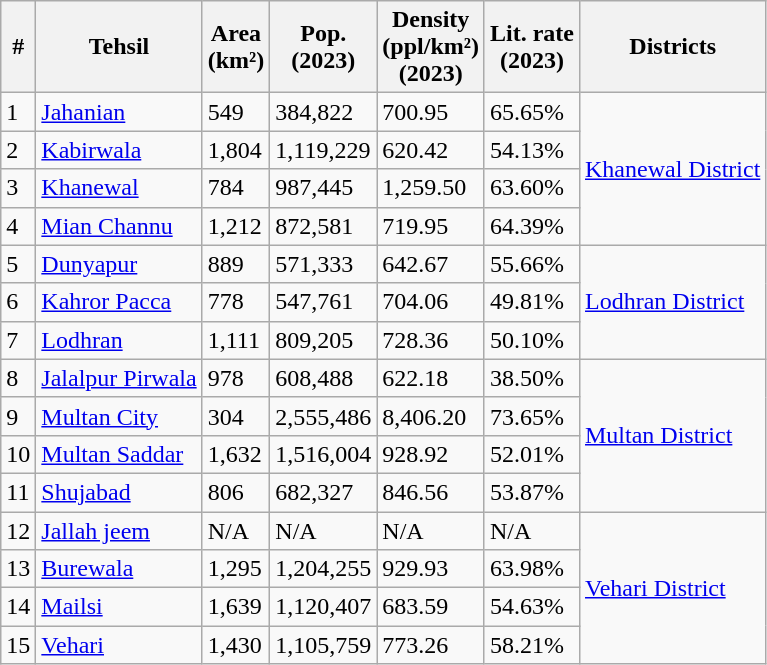<table class="wikitable sortable">
<tr>
<th>#</th>
<th>Tehsil</th>
<th>Area<br>(km²)</th>
<th>Pop.<br>(2023)</th>
<th>Density<br>(ppl/km²)<br>(2023)</th>
<th>Lit. rate<br>(2023)</th>
<th>Districts</th>
</tr>
<tr>
<td>1</td>
<td><a href='#'>Jahanian</a></td>
<td>549</td>
<td>384,822</td>
<td>700.95</td>
<td>65.65%</td>
<td rowspan="4"><a href='#'>Khanewal District</a></td>
</tr>
<tr>
<td>2</td>
<td><a href='#'>Kabirwala</a></td>
<td>1,804</td>
<td>1,119,229</td>
<td>620.42</td>
<td>54.13%</td>
</tr>
<tr>
<td>3</td>
<td><a href='#'>Khanewal</a></td>
<td>784</td>
<td>987,445</td>
<td>1,259.50</td>
<td>63.60%</td>
</tr>
<tr>
<td>4</td>
<td><a href='#'>Mian Channu</a></td>
<td>1,212</td>
<td>872,581</td>
<td>719.95</td>
<td>64.39%</td>
</tr>
<tr>
<td>5</td>
<td><a href='#'>Dunyapur</a></td>
<td>889</td>
<td>571,333</td>
<td>642.67</td>
<td>55.66%</td>
<td rowspan="3"><a href='#'>Lodhran District</a></td>
</tr>
<tr>
<td>6</td>
<td><a href='#'>Kahror Pacca</a></td>
<td>778</td>
<td>547,761</td>
<td>704.06</td>
<td>49.81%</td>
</tr>
<tr>
<td>7</td>
<td><a href='#'>Lodhran</a></td>
<td>1,111</td>
<td>809,205</td>
<td>728.36</td>
<td>50.10%</td>
</tr>
<tr>
<td>8</td>
<td><a href='#'>Jalalpur Pirwala</a></td>
<td>978</td>
<td>608,488</td>
<td>622.18</td>
<td>38.50%</td>
<td rowspan="4"><a href='#'>Multan District</a></td>
</tr>
<tr>
<td>9</td>
<td><a href='#'>Multan City</a></td>
<td>304</td>
<td>2,555,486</td>
<td>8,406.20</td>
<td>73.65%</td>
</tr>
<tr>
<td>10</td>
<td><a href='#'>Multan Saddar</a></td>
<td>1,632</td>
<td>1,516,004</td>
<td>928.92</td>
<td>52.01%</td>
</tr>
<tr>
<td>11</td>
<td><a href='#'>Shujabad</a></td>
<td>806</td>
<td>682,327</td>
<td>846.56</td>
<td>53.87%</td>
</tr>
<tr>
<td>12</td>
<td><a href='#'>Jallah jeem</a></td>
<td>N/A</td>
<td>N/A</td>
<td>N/A</td>
<td>N/A</td>
<td rowspan="4"><a href='#'>Vehari District</a></td>
</tr>
<tr>
<td>13</td>
<td><a href='#'>Burewala</a></td>
<td>1,295</td>
<td>1,204,255</td>
<td>929.93</td>
<td>63.98%</td>
</tr>
<tr>
<td>14</td>
<td><a href='#'>Mailsi</a></td>
<td>1,639</td>
<td>1,120,407</td>
<td>683.59</td>
<td>54.63%</td>
</tr>
<tr>
<td>15</td>
<td><a href='#'>Vehari</a></td>
<td>1,430</td>
<td>1,105,759</td>
<td>773.26</td>
<td>58.21%</td>
</tr>
</table>
